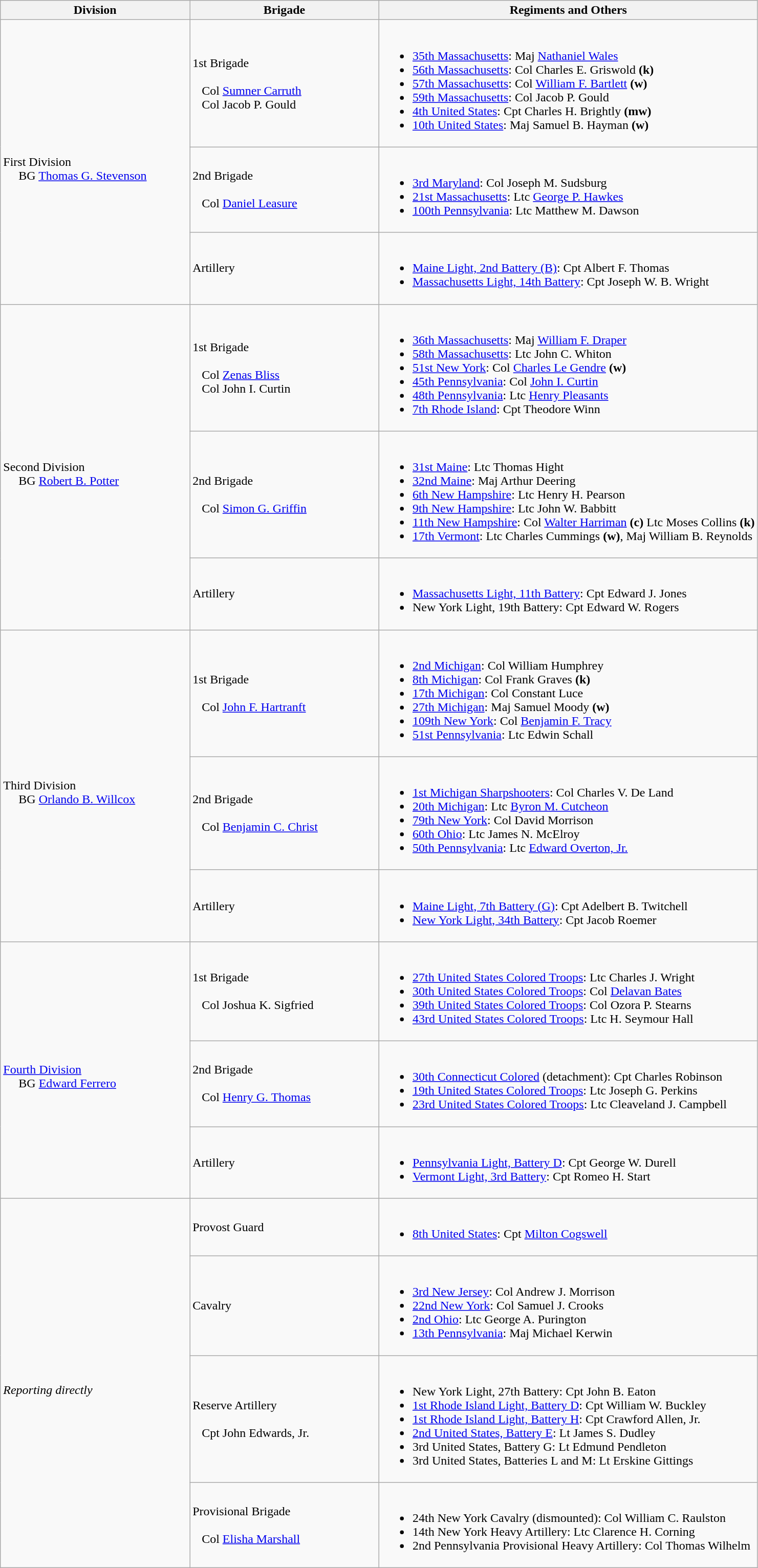<table class="wikitable">
<tr>
<th width=25%>Division</th>
<th width=25%>Brigade</th>
<th>Regiments and Others</th>
</tr>
<tr>
<td rowspan=3><br>First Division
<br>    
BG <a href='#'>Thomas G. Stevenson</a></td>
<td>1st Brigade<br><br>  
Col <a href='#'>Sumner Carruth</a>
<br>  
Col Jacob P. Gould</td>
<td><br><ul><li><a href='#'>35th Massachusetts</a>: Maj <a href='#'>Nathaniel Wales</a></li><li><a href='#'>56th Massachusetts</a>: Col Charles E. Griswold <strong>(k)</strong></li><li><a href='#'>57th Massachusetts</a>: Col <a href='#'>William F. Bartlett</a> <strong>(w)</strong></li><li><a href='#'>59th Massachusetts</a>: Col Jacob P. Gould</li><li><a href='#'>4th United States</a>: Cpt Charles H. Brightly <strong>(mw)</strong></li><li><a href='#'>10th United States</a>: Maj Samuel B. Hayman <strong>(w)</strong></li></ul></td>
</tr>
<tr>
<td>2nd Brigade<br><br>  
Col <a href='#'>Daniel Leasure</a></td>
<td><br><ul><li><a href='#'>3rd Maryland</a>: Col Joseph M. Sudsburg</li><li><a href='#'>21st Massachusetts</a>: Ltc <a href='#'>George P. Hawkes</a></li><li><a href='#'>100th Pennsylvania</a>: Ltc Matthew M. Dawson</li></ul></td>
</tr>
<tr>
<td>Artillery</td>
<td><br><ul><li><a href='#'>Maine Light, 2nd Battery (B)</a>: Cpt Albert F. Thomas</li><li><a href='#'>Massachusetts Light, 14th Battery</a>: Cpt Joseph W. B. Wright</li></ul></td>
</tr>
<tr>
<td rowspan=3><br>Second Division
<br>    
BG <a href='#'>Robert B. Potter</a></td>
<td>1st Brigade<br><br>  
Col <a href='#'>Zenas Bliss</a>
<br>  
Col John I. Curtin</td>
<td><br><ul><li><a href='#'>36th Massachusetts</a>: Maj <a href='#'>William F. Draper</a></li><li><a href='#'>58th Massachusetts</a>: Ltc John C. Whiton</li><li><a href='#'>51st New York</a>: Col <a href='#'>Charles Le Gendre</a> <strong>(w)</strong></li><li><a href='#'>45th Pennsylvania</a>: Col <a href='#'>John I. Curtin</a></li><li><a href='#'>48th Pennsylvania</a>: Ltc <a href='#'>Henry Pleasants</a></li><li><a href='#'>7th Rhode Island</a>: Cpt Theodore Winn</li></ul></td>
</tr>
<tr>
<td>2nd Brigade<br><br>  
Col <a href='#'>Simon G. Griffin</a></td>
<td><br><ul><li><a href='#'>31st Maine</a>: Ltc Thomas Hight</li><li><a href='#'>32nd Maine</a>: Maj Arthur Deering</li><li><a href='#'>6th New Hampshire</a>: Ltc Henry H. Pearson</li><li><a href='#'>9th New Hampshire</a>: Ltc John W. Babbitt</li><li><a href='#'>11th New Hampshire</a>: Col <a href='#'>Walter Harriman</a> <strong>(c)</strong> Ltc Moses Collins <strong>(k)</strong></li><li><a href='#'>17th Vermont</a>: Ltc Charles Cummings <strong>(w)</strong>, Maj William B. Reynolds</li></ul></td>
</tr>
<tr>
<td>Artillery</td>
<td><br><ul><li><a href='#'>Massachusetts Light, 11th Battery</a>: Cpt Edward J. Jones</li><li>New York Light, 19th Battery: Cpt Edward W. Rogers</li></ul></td>
</tr>
<tr>
<td rowspan=3><br>Third Division
<br>    
BG <a href='#'>Orlando B. Willcox</a></td>
<td>1st Brigade<br><br>  
Col <a href='#'>John F. Hartranft</a></td>
<td><br><ul><li><a href='#'>2nd Michigan</a>: Col William Humphrey</li><li><a href='#'>8th Michigan</a>: Col Frank Graves <strong>(k)</strong></li><li><a href='#'>17th Michigan</a>: Col Constant Luce</li><li><a href='#'>27th Michigan</a>: Maj Samuel Moody <strong>(w)</strong></li><li><a href='#'>109th New York</a>: Col <a href='#'>Benjamin F. Tracy</a></li><li><a href='#'>51st Pennsylvania</a>: Ltc Edwin Schall</li></ul></td>
</tr>
<tr>
<td>2nd Brigade<br><br>  
Col <a href='#'>Benjamin C. Christ</a></td>
<td><br><ul><li><a href='#'>1st Michigan Sharpshooters</a>: Col Charles V. De Land</li><li><a href='#'>20th Michigan</a>: Ltc <a href='#'>Byron M. Cutcheon</a></li><li><a href='#'>79th New York</a>: Col David Morrison</li><li><a href='#'>60th Ohio</a>: Ltc James N. McElroy</li><li><a href='#'>50th Pennsylvania</a>: Ltc <a href='#'>Edward Overton, Jr.</a></li></ul></td>
</tr>
<tr>
<td>Artillery</td>
<td><br><ul><li><a href='#'>Maine Light, 7th Battery (G)</a>: Cpt Adelbert B. Twitchell</li><li><a href='#'>New York Light, 34th Battery</a>: Cpt Jacob Roemer</li></ul></td>
</tr>
<tr>
<td rowspan=3><br><a href='#'>Fourth Division</a>
<br>    
BG <a href='#'>Edward Ferrero</a></td>
<td>1st Brigade<br><br>  
Col Joshua K. Sigfried</td>
<td><br><ul><li><a href='#'>27th United States Colored Troops</a>: Ltc Charles J. Wright</li><li><a href='#'>30th United States Colored Troops</a>: Col <a href='#'>Delavan Bates</a></li><li><a href='#'>39th United States Colored Troops</a>: Col Ozora P. Stearns</li><li><a href='#'>43rd United States Colored Troops</a>: Ltc H. Seymour Hall</li></ul></td>
</tr>
<tr>
<td>2nd Brigade<br><br>  
Col <a href='#'>Henry G. Thomas</a></td>
<td><br><ul><li><a href='#'>30th Connecticut Colored</a> (detachment): Cpt Charles Robinson</li><li><a href='#'>19th United States Colored Troops</a>: Ltc Joseph G. Perkins</li><li><a href='#'>23rd United States Colored Troops</a>: Ltc Cleaveland J. Campbell</li></ul></td>
</tr>
<tr>
<td>Artillery</td>
<td><br><ul><li><a href='#'>Pennsylvania Light, Battery D</a>: Cpt George W. Durell</li><li><a href='#'>Vermont Light, 3rd Battery</a>: Cpt Romeo H. Start</li></ul></td>
</tr>
<tr>
<td rowspan=4><br><em>Reporting directly</em></td>
<td>Provost Guard</td>
<td><br><ul><li><a href='#'>8th United States</a>: Cpt <a href='#'>Milton Cogswell</a></li></ul></td>
</tr>
<tr>
<td>Cavalry</td>
<td><br><ul><li><a href='#'>3rd New Jersey</a>: Col Andrew J. Morrison</li><li><a href='#'>22nd New York</a>: Col Samuel J. Crooks</li><li><a href='#'>2nd Ohio</a>: Ltc George A. Purington</li><li><a href='#'>13th Pennsylvania</a>: Maj Michael Kerwin</li></ul></td>
</tr>
<tr>
<td>Reserve Artillery<br><br>  
Cpt John Edwards, Jr.</td>
<td><br><ul><li>New York Light, 27th Battery: Cpt John B. Eaton</li><li><a href='#'>1st Rhode Island Light, Battery D</a>: Cpt William W. Buckley</li><li><a href='#'>1st Rhode Island Light, Battery H</a>: Cpt Crawford Allen, Jr.</li><li><a href='#'>2nd United States, Battery E</a>: Lt James S. Dudley</li><li>3rd United States, Battery G: Lt Edmund Pendleton</li><li>3rd United States, Batteries L and M: Lt Erskine Gittings</li></ul></td>
</tr>
<tr>
<td>Provisional Brigade<br><br>  
Col <a href='#'>Elisha Marshall</a></td>
<td><br><ul><li>24th New York Cavalry (dismounted): Col William C. Raulston</li><li>14th New York Heavy Artillery: Ltc Clarence H. Corning</li><li>2nd Pennsylvania Provisional Heavy Artillery: Col Thomas Wilhelm</li></ul></td>
</tr>
</table>
